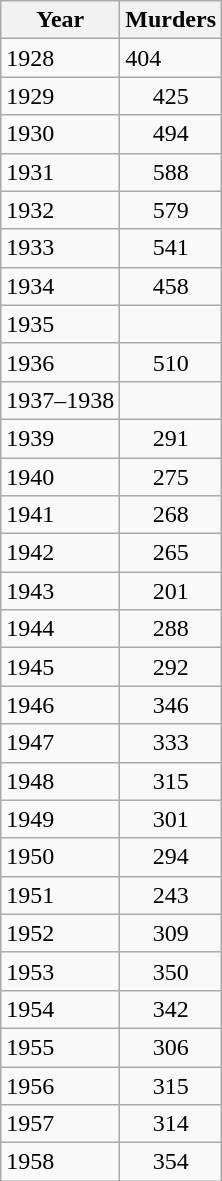<table class="wikitable">
<tr>
<th>Year</th>
<th>Murders</th>
</tr>
<tr>
<td>1928</td>
<td>404</td>
</tr>
<tr>
<td>1929</td>
<td align=center>425</td>
</tr>
<tr>
<td>1930</td>
<td align=center>494</td>
</tr>
<tr>
<td>1931</td>
<td align=center>588</td>
</tr>
<tr>
<td>1932</td>
<td align=center>579</td>
</tr>
<tr>
<td>1933</td>
<td align=center>541</td>
</tr>
<tr>
<td>1934</td>
<td align=center>458</td>
</tr>
<tr>
<td>1935</td>
<td></td>
</tr>
<tr>
<td>1936</td>
<td align=center>510</td>
</tr>
<tr>
<td>1937–1938</td>
<td></td>
</tr>
<tr>
<td>1939</td>
<td align=center>291</td>
</tr>
<tr>
<td>1940</td>
<td align=center>275</td>
</tr>
<tr>
<td>1941</td>
<td align=center>268</td>
</tr>
<tr>
<td>1942</td>
<td align=center>265</td>
</tr>
<tr>
<td>1943</td>
<td align=center>201</td>
</tr>
<tr>
<td>1944</td>
<td align=center>288</td>
</tr>
<tr>
<td>1945</td>
<td align=center>292</td>
</tr>
<tr>
<td>1946</td>
<td align=center>346</td>
</tr>
<tr>
<td>1947</td>
<td align=center>333</td>
</tr>
<tr>
<td>1948</td>
<td align=center>315</td>
</tr>
<tr>
<td>1949</td>
<td align=center>301</td>
</tr>
<tr>
<td>1950</td>
<td align=center>294</td>
</tr>
<tr>
<td>1951</td>
<td align=center>243</td>
</tr>
<tr>
<td>1952</td>
<td align=center>309</td>
</tr>
<tr>
<td>1953</td>
<td align=center>350</td>
</tr>
<tr>
<td>1954</td>
<td align=center>342</td>
</tr>
<tr>
<td>1955</td>
<td align=center>306</td>
</tr>
<tr>
<td>1956</td>
<td align=center>315</td>
</tr>
<tr>
<td>1957</td>
<td align=center>314</td>
</tr>
<tr>
<td>1958</td>
<td align=center>354</td>
</tr>
</table>
